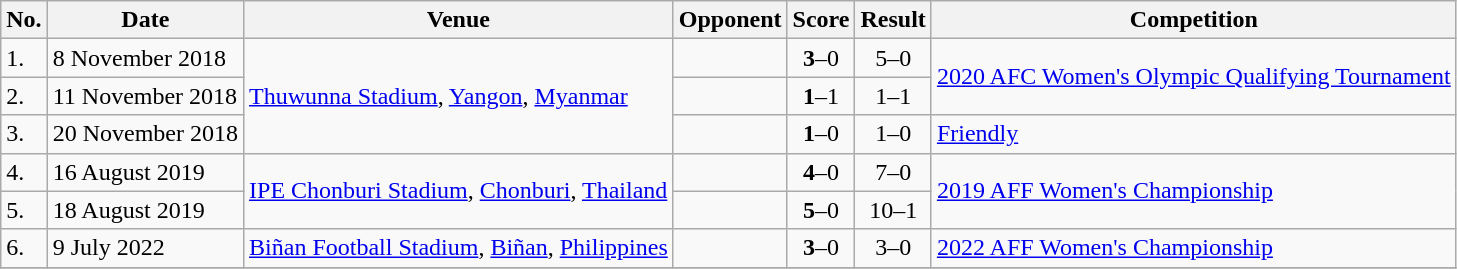<table class="wikitable">
<tr>
<th>No.</th>
<th>Date</th>
<th>Venue</th>
<th>Opponent</th>
<th>Score</th>
<th>Result</th>
<th>Competition</th>
</tr>
<tr>
<td>1.</td>
<td>8 November 2018</td>
<td rowspan="3"><a href='#'>Thuwunna Stadium</a>, <a href='#'>Yangon</a>, <a href='#'>Myanmar</a></td>
<td></td>
<td align=center><strong>3</strong>–0</td>
<td align=center>5–0</td>
<td rowspan="2"><a href='#'>2020 AFC Women's Olympic Qualifying Tournament</a></td>
</tr>
<tr>
<td>2.</td>
<td>11 November 2018</td>
<td></td>
<td align=center><strong>1</strong>–1</td>
<td align=center>1–1</td>
</tr>
<tr>
<td>3.</td>
<td>20 November 2018</td>
<td></td>
<td align=center><strong>1</strong>–0</td>
<td align=center>1–0</td>
<td><a href='#'>Friendly</a></td>
</tr>
<tr>
<td>4.</td>
<td>16 August 2019</td>
<td rowspan=2><a href='#'>IPE Chonburi Stadium</a>, <a href='#'>Chonburi</a>, <a href='#'>Thailand</a></td>
<td></td>
<td align=center><strong>4</strong>–0</td>
<td align=center>7–0</td>
<td rowspan=2><a href='#'>2019 AFF Women's Championship</a></td>
</tr>
<tr>
<td>5.</td>
<td>18 August 2019</td>
<td></td>
<td align=center><strong>5</strong>–0</td>
<td align=center>10–1</td>
</tr>
<tr>
<td>6.</td>
<td>9 July 2022</td>
<td><a href='#'>Biñan Football Stadium</a>, <a href='#'>Biñan</a>, <a href='#'>Philippines</a></td>
<td></td>
<td align=center><strong>3</strong>–0</td>
<td align=center>3–0</td>
<td><a href='#'>2022 AFF Women's Championship</a></td>
</tr>
<tr>
</tr>
</table>
